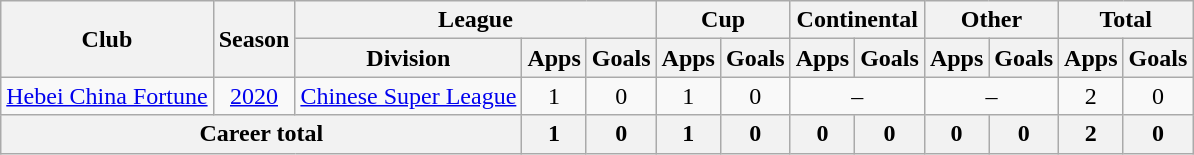<table class="wikitable" style="text-align: center">
<tr>
<th rowspan="2">Club</th>
<th rowspan="2">Season</th>
<th colspan="3">League</th>
<th colspan="2">Cup</th>
<th colspan="2">Continental</th>
<th colspan="2">Other</th>
<th colspan="2">Total</th>
</tr>
<tr>
<th>Division</th>
<th>Apps</th>
<th>Goals</th>
<th>Apps</th>
<th>Goals</th>
<th>Apps</th>
<th>Goals</th>
<th>Apps</th>
<th>Goals</th>
<th>Apps</th>
<th>Goals</th>
</tr>
<tr>
<td><a href='#'>Hebei China Fortune</a></td>
<td><a href='#'>2020</a></td>
<td><a href='#'>Chinese Super League</a></td>
<td>1</td>
<td>0</td>
<td>1</td>
<td>0</td>
<td colspan="2">–</td>
<td colspan="2">–</td>
<td>2</td>
<td>0</td>
</tr>
<tr>
<th colspan=3>Career total</th>
<th>1</th>
<th>0</th>
<th>1</th>
<th>0</th>
<th>0</th>
<th>0</th>
<th>0</th>
<th>0</th>
<th>2</th>
<th>0</th>
</tr>
</table>
